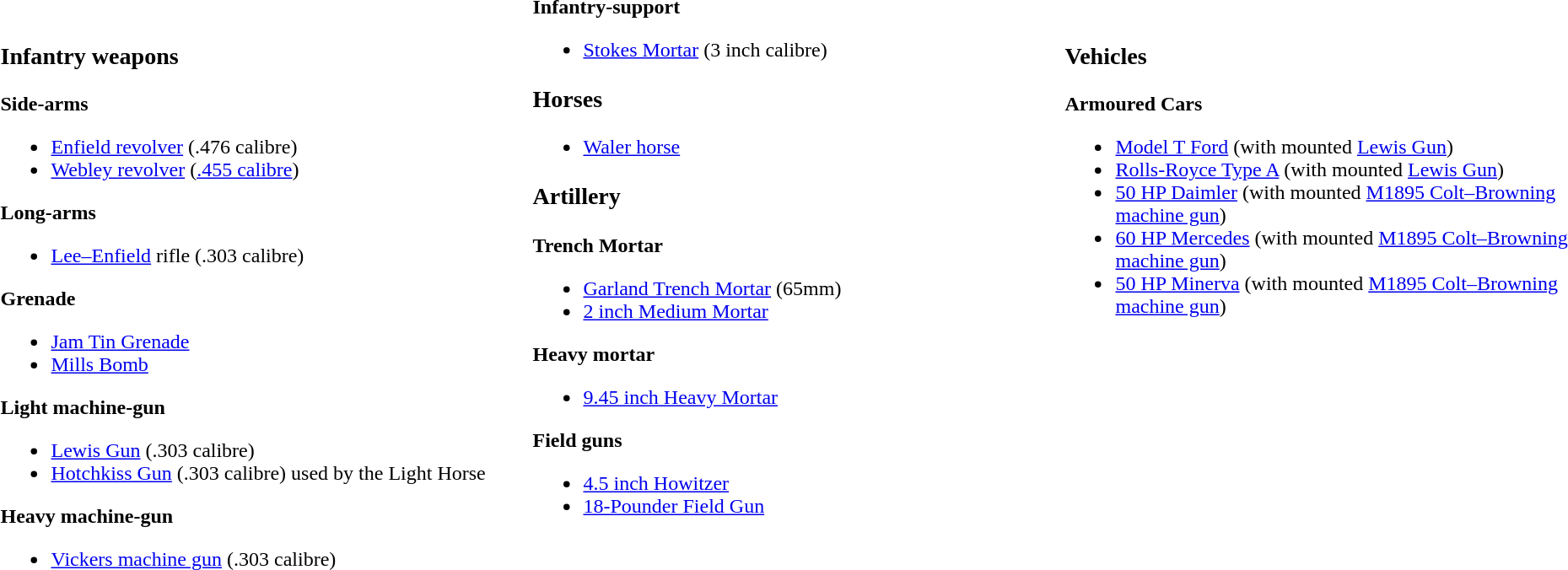<table border=0 style="font-size:100%; text-align:left;">
<tr>
<td width=33% valign=top><br><h3>Infantry weapons</h3><strong>Side-arms</strong><ul><li> <a href='#'>Enfield revolver</a> (.476 calibre)</li><li> <a href='#'>Webley revolver</a> (<a href='#'>.455 calibre</a>)</li></ul><strong>Long-arms</strong><ul><li> <a href='#'>Lee–Enfield</a> rifle (.303 calibre)</li></ul><strong>Grenade</strong><ul><li> <a href='#'>Jam Tin Grenade</a></li><li> <a href='#'>Mills Bomb</a></li></ul><strong>Light machine-gun</strong><ul><li> <a href='#'>Lewis Gun</a> (.303 calibre)</li><li> <a href='#'>Hotchkiss Gun</a> (.303 calibre) used by the Light Horse</li></ul><strong>Heavy machine-gun</strong><ul><li> <a href='#'>Vickers machine gun</a> (.303 calibre)</li></ul></td>
<td width=33% valign=top><strong>Infantry-support</strong><br><ul><li> <a href='#'>Stokes Mortar</a> (3 inch calibre)</li></ul><h3>Horses</h3><ul><li> <a href='#'>Waler horse</a></li></ul><h3>Artillery</h3><strong>Trench Mortar</strong><ul><li> <a href='#'>Garland Trench Mortar</a> (65mm)</li><li> <a href='#'>2 inch Medium Mortar</a></li></ul><strong>Heavy mortar</strong><ul><li> <a href='#'>9.45 inch Heavy Mortar</a></li></ul><strong>Field guns</strong><ul><li> <a href='#'>4.5 inch Howitzer</a></li><li> <a href='#'>18-Pounder Field Gun</a></li></ul></td>
<td width=33% valign=top><br><h3>Vehicles</h3><strong>Armoured Cars</strong><ul><li> <a href='#'>Model T Ford</a> (with mounted <a href='#'>Lewis Gun</a>)</li><li> <a href='#'>Rolls-Royce Type A</a> (with mounted <a href='#'>Lewis Gun</a>)</li><li> <a href='#'>50 HP Daimler</a> (with mounted <a href='#'>M1895 Colt–Browning machine gun</a>)</li><li> <a href='#'>60 HP Mercedes</a> (with mounted <a href='#'>M1895 Colt–Browning machine gun</a>)</li><li> <a href='#'>50 HP Minerva</a> (with mounted <a href='#'>M1895 Colt–Browning machine gun</a>)</li></ul></td>
</tr>
</table>
